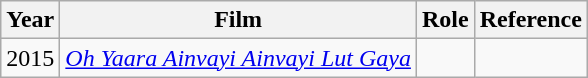<table class="wikitable">
<tr>
<th>Year</th>
<th>Film</th>
<th>Role</th>
<th>Reference</th>
</tr>
<tr>
<td>2015</td>
<td><em><a href='#'>Oh Yaara Ainvayi Ainvayi Lut Gaya</a></em></td>
<td></td>
<td></td>
</tr>
</table>
